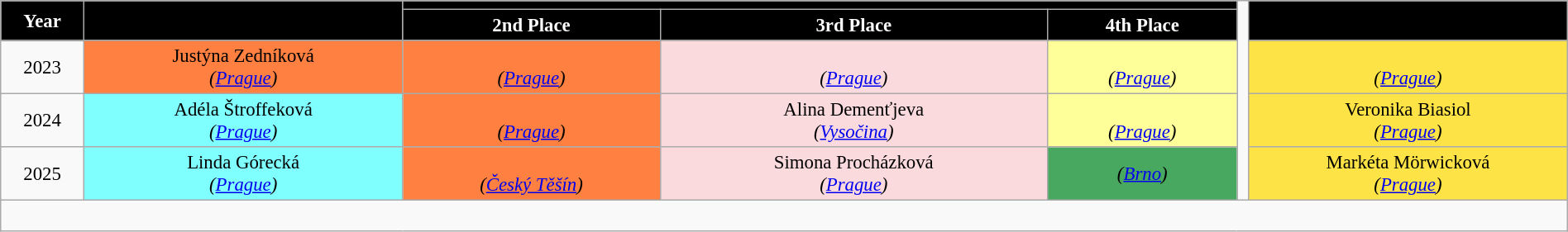<table class="wikitable" style="font-size: 95%; text-align:center; width:100%">
<tr>
<th width="60" style="background-color:#000000; color:#FFFFFF;" rowspan="2">Year</th>
<th width="250" style="background-color:#000000; color:#FFFFFF;" rowspan="2"></th>
<th width="250" style="background-color:#000000; color:#FFFFFF;" colspan="3"></th>
<td rowspan=5 width="2px"></td>
<th width="250" style="background-color:#000000; color:#FFFFFF;" rowspan="2"></th>
</tr>
<tr>
<th style="background-color:#000000; color:#FFFFFF;">2nd Place</th>
<th style="background-color:#000000; color:#FFFFFF;">3rd Place</th>
<th style="background-color:#000000; color:#FFFFFF;">4th Place</th>
</tr>
<tr>
<td>2023</td>
<td style="background:#FF8040;">Justýna  Zedníková<br><em>(<a href='#'>Prague</a>)</em></td>
<td style="background:#FF8040;"><br><em>(<a href='#'>Prague</a>)</em></td>
<td style="background:#fadadd;"><br><em>(<a href='#'>Prague</a>)</em></td>
<td style="background:#FFFF99;"><br><em>(<a href='#'>Prague</a>)</em></td>
<td style="background:#FEE347;"><br><em>(<a href='#'>Prague</a>)</em></td>
</tr>
<tr>
<td>2024</td>
<td style="background:#80FFFF;">Adéla Štroffeková<br><em>(<a href='#'>Prague</a>)</em></td>
<td style="background:#FF8040;"><br><em>(<a href='#'>Prague</a>)</em></td>
<td style="background:#fadadd;">Alina Demenťjeva<br><em>(<a href='#'>Vysočina</a>)</em></td>
<td style="background:#FFFF99;"><br><em>(<a href='#'>Prague</a>)</em></td>
<td style="background:#FEE347;">Veronika Biasiol<br><em>(<a href='#'>Prague</a>)</em></td>
</tr>
<tr>
<td>2025</td>
<td style="background:#80FFFF;">Linda Górecká<br><em>(<a href='#'>Prague</a>)</em></td>
<td style="background:#FF8040;"><br><em>(<a href='#'>Český Těšín</a>)</em></td>
<td style="background:#fadadd;">Simona Procházková<br><em>(<a href='#'>Prague</a>)</em></td>
<td style="background:#48A860;"> <em>(<a href='#'>Brno</a>)</em></td>
<td style="background:#FEE347;">Markéta Mörwicková<br><em>(<a href='#'>Prague</a>)</em></td>
</tr>
<tr>
<td colspan=7><br></td>
</tr>
</table>
